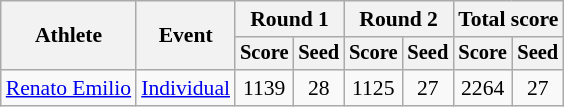<table class="wikitable" style="font-size:90%">
<tr>
<th rowspan="2">Athlete</th>
<th rowspan="2">Event</th>
<th colspan="2">Round 1</th>
<th colspan="2">Round 2</th>
<th colspan="2">Total score</th>
</tr>
<tr style="font-size:95%">
<th>Score</th>
<th>Seed</th>
<th>Score</th>
<th>Seed</th>
<th>Score</th>
<th>Seed</th>
</tr>
<tr align=center>
<td align=left><a href='#'>Renato Emilio</a></td>
<td style="text-align:left;"><a href='#'>Individual</a></td>
<td>1139</td>
<td>28</td>
<td>1125</td>
<td>27</td>
<td>2264</td>
<td>27</td>
</tr>
</table>
